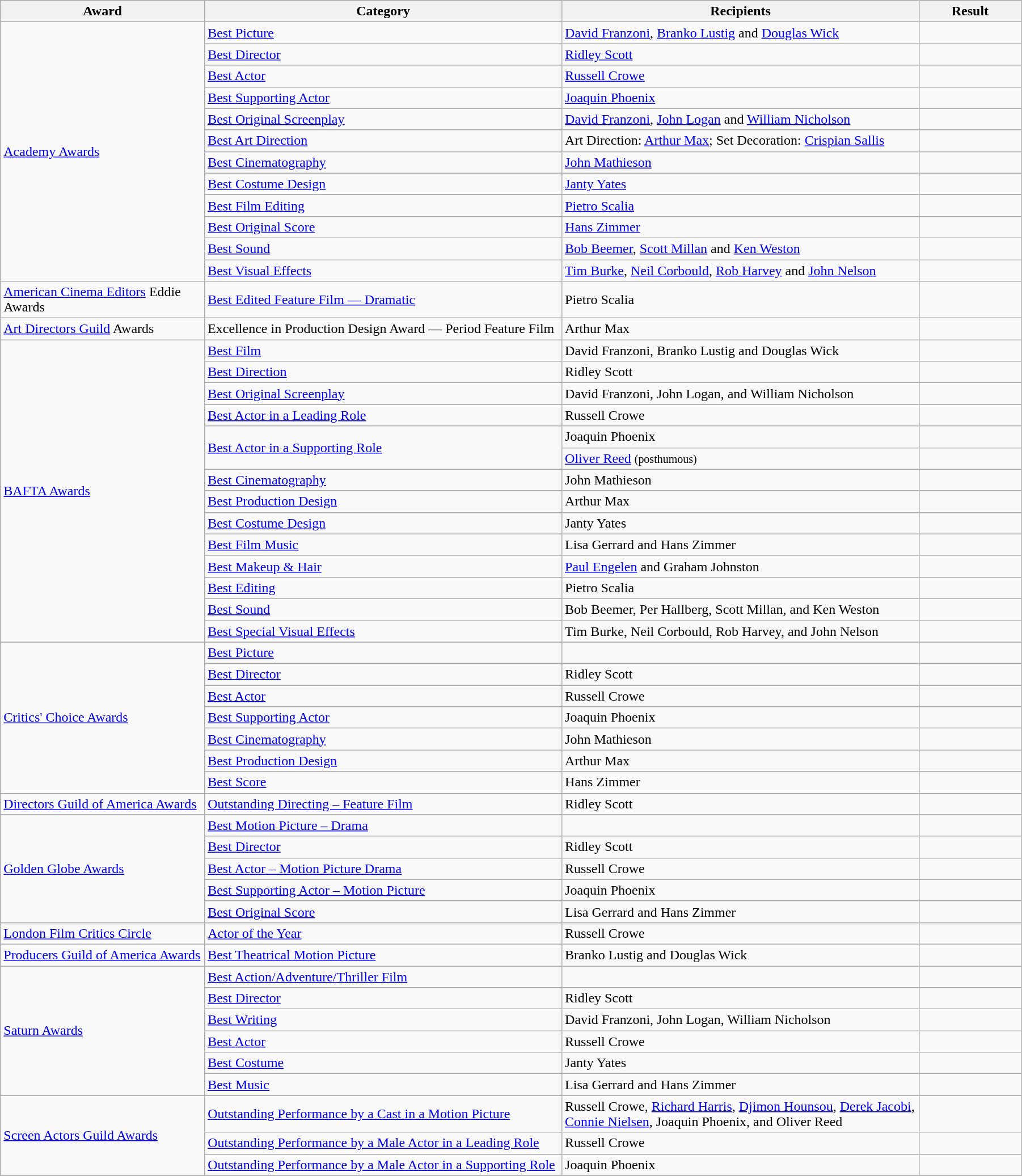<table class="wikitable sortable" width="95%" cellpadding="5">
<tr>
<th width="20%">Award</th>
<th width="35%">Category</th>
<th width="35%">Recipients</th>
<th width="10%">Result</th>
</tr>
<tr>
<td rowspan="12"><a href='#'>Academy Awards</a></td>
<td><a href='#'>Best Picture</a></td>
<td><a href='#'>David Franzoni</a>, <a href='#'>Branko Lustig</a> and <a href='#'>Douglas Wick</a></td>
<td></td>
</tr>
<tr>
<td><a href='#'>Best Director</a></td>
<td><a href='#'>Ridley Scott</a></td>
<td></td>
</tr>
<tr>
<td><a href='#'>Best Actor</a></td>
<td><a href='#'>Russell Crowe</a></td>
<td></td>
</tr>
<tr>
<td><a href='#'>Best Supporting Actor</a></td>
<td><a href='#'>Joaquin Phoenix</a></td>
<td></td>
</tr>
<tr>
<td><a href='#'>Best Original Screenplay</a></td>
<td><a href='#'>David Franzoni</a>, <a href='#'>John Logan</a> and <a href='#'>William Nicholson</a></td>
<td></td>
</tr>
<tr>
<td><a href='#'>Best Art Direction</a></td>
<td>Art Direction: <a href='#'>Arthur Max</a>; Set Decoration: <a href='#'>Crispian Sallis</a></td>
<td></td>
</tr>
<tr>
<td><a href='#'>Best Cinematography</a></td>
<td><a href='#'>John Mathieson</a></td>
<td></td>
</tr>
<tr>
<td><a href='#'>Best Costume Design</a></td>
<td><a href='#'>Janty Yates</a></td>
<td></td>
</tr>
<tr>
<td><a href='#'>Best Film Editing</a></td>
<td><a href='#'>Pietro Scalia</a></td>
<td></td>
</tr>
<tr>
<td><a href='#'>Best Original Score</a></td>
<td><a href='#'>Hans Zimmer</a></td>
<td></td>
</tr>
<tr>
<td><a href='#'>Best Sound</a></td>
<td><a href='#'>Bob Beemer</a>, <a href='#'>Scott Millan</a> and <a href='#'>Ken Weston</a></td>
<td></td>
</tr>
<tr>
<td><a href='#'>Best Visual Effects</a></td>
<td><a href='#'>Tim Burke</a>, <a href='#'>Neil Corbould</a>, <a href='#'>Rob Harvey</a> and <a href='#'>John Nelson</a></td>
<td></td>
</tr>
<tr>
<td><a href='#'>American Cinema Editors</a> Eddie Awards</td>
<td><a href='#'>Best Edited Feature Film — Dramatic</a></td>
<td>Pietro Scalia</td>
<td></td>
</tr>
<tr>
<td><a href='#'>Art Directors Guild</a> Awards</td>
<td>Excellence in Production Design Award — Period Feature Film</td>
<td>Arthur Max</td>
<td></td>
</tr>
<tr>
<td rowspan="14"><a href='#'>BAFTA Awards</a></td>
<td><a href='#'>Best Film</a></td>
<td>David Franzoni, Branko Lustig and Douglas Wick</td>
<td></td>
</tr>
<tr>
<td><a href='#'>Best Direction</a></td>
<td>Ridley Scott</td>
<td></td>
</tr>
<tr>
<td><a href='#'>Best Original Screenplay</a></td>
<td>David Franzoni, John Logan, and William Nicholson</td>
<td></td>
</tr>
<tr>
<td><a href='#'>Best Actor in a Leading Role</a></td>
<td>Russell Crowe</td>
<td></td>
</tr>
<tr>
<td rowspan="2"><a href='#'>Best Actor in a Supporting Role</a></td>
<td>Joaquin Phoenix</td>
<td></td>
</tr>
<tr>
<td><a href='#'>Oliver Reed</a> <small>(posthumous)</small></td>
<td></td>
</tr>
<tr>
<td><a href='#'>Best Cinematography</a></td>
<td>John Mathieson</td>
<td></td>
</tr>
<tr>
<td><a href='#'>Best Production Design</a></td>
<td>Arthur Max</td>
<td></td>
</tr>
<tr>
<td><a href='#'>Best Costume Design</a></td>
<td>Janty Yates</td>
<td></td>
</tr>
<tr>
<td><a href='#'>Best Film Music</a></td>
<td>Lisa Gerrard and Hans Zimmer</td>
<td></td>
</tr>
<tr>
<td><a href='#'>Best Makeup & Hair</a></td>
<td><a href='#'>Paul Engelen</a> and Graham Johnston</td>
<td></td>
</tr>
<tr>
<td><a href='#'>Best Editing</a></td>
<td>Pietro Scalia</td>
<td></td>
</tr>
<tr>
<td><a href='#'>Best Sound</a></td>
<td>Bob Beemer, Per Hallberg, Scott Millan, and Ken Weston</td>
<td></td>
</tr>
<tr>
<td><a href='#'>Best Special Visual Effects</a></td>
<td>Tim Burke, Neil Corbould, Rob Harvey, and John Nelson</td>
<td></td>
</tr>
<tr>
</tr>
<tr>
<td rowspan="7"><a href='#'>Critics' Choice Awards</a></td>
<td><a href='#'>Best Picture</a></td>
<td></td>
<td></td>
</tr>
<tr>
<td><a href='#'>Best Director</a></td>
<td>Ridley Scott</td>
<td></td>
</tr>
<tr>
<td><a href='#'>Best Actor</a></td>
<td>Russell Crowe</td>
<td></td>
</tr>
<tr>
<td><a href='#'>Best Supporting Actor</a></td>
<td>Joaquin Phoenix</td>
<td></td>
</tr>
<tr>
<td><a href='#'>Best Cinematography</a></td>
<td>John Mathieson</td>
<td></td>
</tr>
<tr>
<td><a href='#'>Best Production Design</a></td>
<td>Arthur Max</td>
<td></td>
</tr>
<tr>
<td><a href='#'>Best Score</a></td>
<td>Hans Zimmer</td>
<td></td>
</tr>
<tr>
</tr>
<tr>
<td rowspan="1"><a href='#'>Directors Guild of America Awards</a></td>
<td><a href='#'>Outstanding Directing – Feature Film</a></td>
<td>Ridley Scott</td>
<td></td>
</tr>
<tr>
</tr>
<tr>
<td rowspan="5"><a href='#'>Golden Globe Awards</a></td>
<td><a href='#'>Best Motion Picture – Drama</a></td>
<td></td>
<td></td>
</tr>
<tr>
<td><a href='#'>Best Director</a></td>
<td>Ridley Scott</td>
<td></td>
</tr>
<tr>
<td><a href='#'>Best Actor – Motion Picture Drama</a></td>
<td>Russell Crowe</td>
<td></td>
</tr>
<tr>
<td><a href='#'>Best Supporting Actor – Motion Picture</a></td>
<td>Joaquin Phoenix</td>
<td></td>
</tr>
<tr>
<td><a href='#'>Best Original Score</a></td>
<td>Lisa Gerrard and Hans Zimmer</td>
<td></td>
</tr>
<tr>
<td><a href='#'>London Film Critics Circle</a></td>
<td><a href='#'>Actor of the Year</a></td>
<td>Russell Crowe</td>
<td></td>
</tr>
<tr>
<td rowspan="1"><a href='#'>Producers Guild of America Awards</a></td>
<td><a href='#'>Best Theatrical Motion Picture</a></td>
<td>Branko Lustig and Douglas Wick</td>
<td></td>
</tr>
<tr>
<td rowspan="6"><a href='#'>Saturn Awards</a></td>
<td><a href='#'>Best Action/Adventure/Thriller Film</a></td>
<td></td>
<td></td>
</tr>
<tr>
<td><a href='#'>Best Director</a></td>
<td>Ridley Scott</td>
<td></td>
</tr>
<tr>
<td><a href='#'>Best Writing</a></td>
<td>David Franzoni, John Logan, William Nicholson</td>
<td></td>
</tr>
<tr>
<td><a href='#'>Best Actor</a></td>
<td>Russell Crowe</td>
<td></td>
</tr>
<tr>
<td><a href='#'>Best Costume</a></td>
<td>Janty Yates</td>
<td></td>
</tr>
<tr>
<td><a href='#'>Best Music</a></td>
<td>Lisa Gerrard and Hans Zimmer</td>
<td></td>
</tr>
<tr>
<td rowspan="3"><a href='#'>Screen Actors Guild Awards</a></td>
<td><a href='#'>Outstanding Performance by a Cast in a Motion Picture</a></td>
<td>Russell Crowe, <a href='#'>Richard Harris</a>, <a href='#'>Djimon Hounsou</a>, <a href='#'>Derek Jacobi</a>, <a href='#'>Connie Nielsen</a>, Joaquin Phoenix, and Oliver Reed</td>
<td></td>
</tr>
<tr>
<td><a href='#'>Outstanding Performance by a Male Actor in a Leading Role</a></td>
<td>Russell Crowe</td>
<td></td>
</tr>
<tr>
<td><a href='#'>Outstanding Performance by a Male Actor in a Supporting Role</a></td>
<td>Joaquin Phoenix</td>
<td></td>
</tr>
</table>
